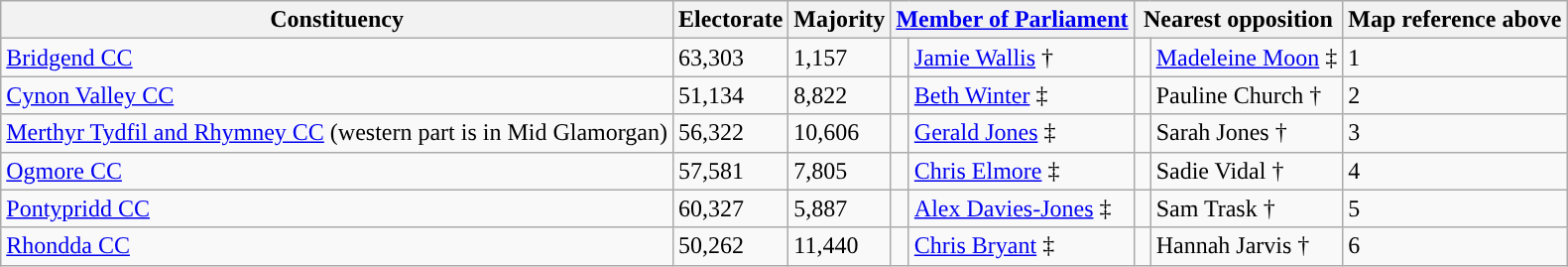<table class="wikitable sortable">
<tr>
<th rowspan=1>Constituency</th>
<th rowspan=1>Electorate</th>
<th rowspan=1>Majority</th>
<th colspan=2 class=unsortable><a href='#'>Member of Parliament</a></th>
<th colspan=2 class=unsortable>Nearest opposition<br></th>
<th rowspan=1 class=unsortable>Map reference above</th>
</tr>
<tr>
<td><a href='#'>Bridgend CC</a></td>
<td>63,303</td>
<td>1,157</td>
<td style="color:inherit;background:"> </td>
<td><a href='#'>Jamie Wallis</a> †</td>
<td style="color:inherit;background:"> </td>
<td><a href='#'>Madeleine Moon</a> ‡</td>
<td>1</td>
</tr>
<tr>
<td><a href='#'>Cynon Valley CC</a></td>
<td>51,134</td>
<td>8,822</td>
<td style="color:inherit;background:"> </td>
<td><a href='#'>Beth Winter</a> ‡</td>
<td style="color:inherit;background:"> </td>
<td>Pauline Church †</td>
<td>2</td>
</tr>
<tr>
<td><a href='#'>Merthyr Tydfil and Rhymney CC</a> (western part is in Mid Glamorgan)</td>
<td>56,322</td>
<td>10,606</td>
<td style="color:inherit;background:"> </td>
<td><a href='#'>Gerald Jones</a> ‡</td>
<td style="color:inherit;background:"> </td>
<td>Sarah Jones †</td>
<td>3</td>
</tr>
<tr>
<td><a href='#'>Ogmore CC</a></td>
<td>57,581</td>
<td>7,805</td>
<td style="color:inherit;background:"> </td>
<td><a href='#'>Chris Elmore</a> ‡</td>
<td style="color:inherit;background:"> </td>
<td>Sadie Vidal †</td>
<td>4</td>
</tr>
<tr>
<td><a href='#'>Pontypridd CC</a></td>
<td>60,327</td>
<td>5,887</td>
<td style="color:inherit;background:"> </td>
<td><a href='#'>Alex Davies-Jones</a> ‡</td>
<td style="color:inherit;background:"> </td>
<td>Sam Trask †</td>
<td>5</td>
</tr>
<tr>
<td><a href='#'>Rhondda CC</a></td>
<td>50,262</td>
<td>11,440</td>
<td style="color:inherit;background:"> </td>
<td><a href='#'>Chris Bryant</a> ‡</td>
<td style="color:inherit;background:"> </td>
<td>Hannah Jarvis †</td>
<td>6</td>
</tr>
</table>
